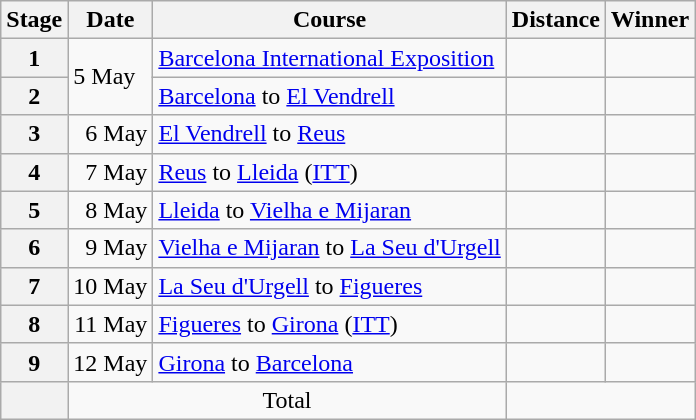<table class="wikitable">
<tr>
<th scope="col">Stage</th>
<th scope="col">Date</th>
<th scope="col">Course</th>
<th scope="col">Distance</th>
<th scope="col">Winner</th>
</tr>
<tr>
<th scope="row">1</th>
<td rowspan="2">5 May</td>
<td><a href='#'>Barcelona International Exposition</a></td>
<td style="text-align:center;"></td>
<td></td>
</tr>
<tr>
<th scope="row">2</th>
<td><a href='#'>Barcelona</a> to <a href='#'>El Vendrell</a></td>
<td style="text-align:center;"></td>
<td></td>
</tr>
<tr>
<th scope="row">3</th>
<td style="text-align:right">6 May</td>
<td><a href='#'>El Vendrell</a> to <a href='#'>Reus</a></td>
<td style="text-align:center;"></td>
<td></td>
</tr>
<tr>
<th scope="row">4</th>
<td style="text-align:right">7 May</td>
<td><a href='#'>Reus</a> to <a href='#'>Lleida</a> (<a href='#'>ITT</a>)</td>
<td style="text-align:center;"></td>
<td></td>
</tr>
<tr>
<th scope="row">5</th>
<td style="text-align:right">8 May</td>
<td><a href='#'>Lleida</a> to <a href='#'>Vielha e Mijaran</a></td>
<td style="text-align:center;"></td>
<td></td>
</tr>
<tr>
<th scope="row">6</th>
<td style="text-align:right">9 May</td>
<td><a href='#'>Vielha e Mijaran</a> to <a href='#'>La Seu d'Urgell</a></td>
<td style="text-align:center;"></td>
<td></td>
</tr>
<tr>
<th scope="row">7</th>
<td style="text-align:right">10 May</td>
<td><a href='#'>La Seu d'Urgell</a> to <a href='#'>Figueres</a></td>
<td style="text-align:center;"></td>
<td></td>
</tr>
<tr>
<th scope="row">8</th>
<td style="text-align:right">11 May</td>
<td><a href='#'>Figueres</a> to <a href='#'>Girona</a> (<a href='#'>ITT</a>)</td>
<td style="text-align:center;"></td>
<td></td>
</tr>
<tr>
<th scope="row">9</th>
<td style="text-align:right">12 May</td>
<td><a href='#'>Girona</a> to <a href='#'>Barcelona</a></td>
<td style="text-align:center;"></td>
<td></td>
</tr>
<tr>
<th scope="row"></th>
<td colspan="2" style="text-align:center">Total</td>
<td colspan="5" style="text-align:center"></td>
</tr>
</table>
